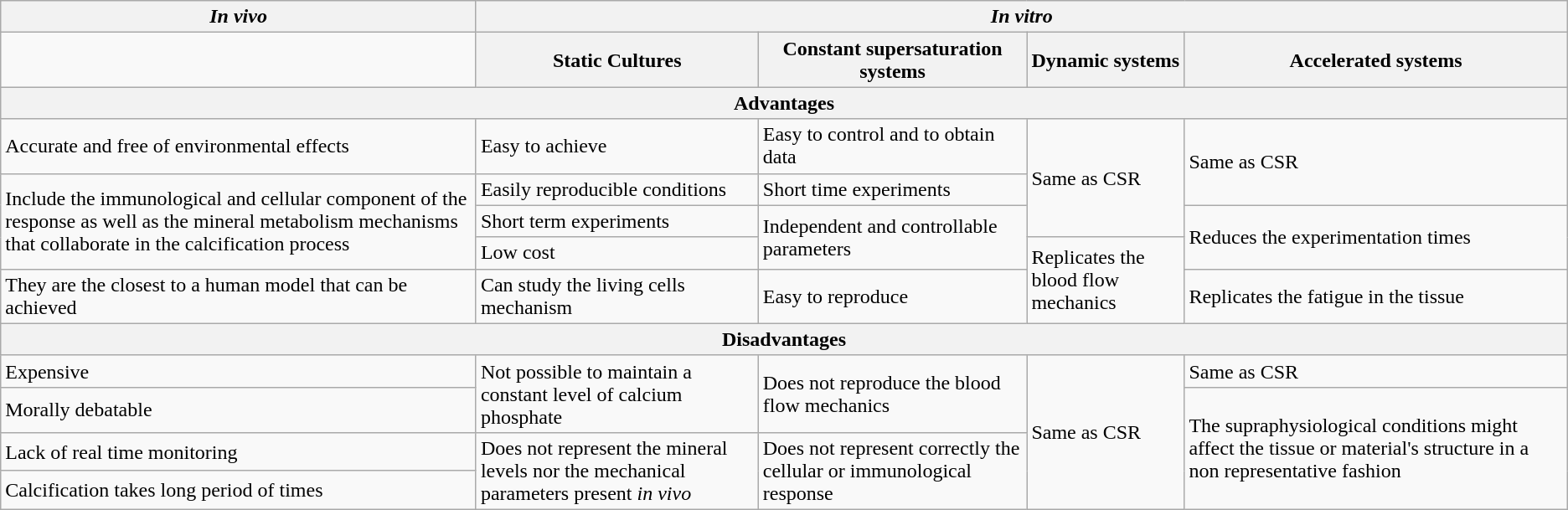<table class="wikitable">
<tr>
<th><strong><em>In vivo</em></strong></th>
<th colspan="4"><strong><em>In vitro</em></strong></th>
</tr>
<tr>
<td></td>
<th><strong>Static Cultures</strong></th>
<th><strong>Constant supersaturation systems</strong></th>
<th><strong>Dynamic systems</strong></th>
<th><strong>Accelerated systems</strong></th>
</tr>
<tr>
<th colspan="5"><strong>Advantages</strong></th>
</tr>
<tr>
<td>Accurate and free of environmental effects</td>
<td>Easy to achieve</td>
<td>Easy to control and to obtain data</td>
<td rowspan="3">Same as CSR</td>
<td rowspan="2">Same as CSR</td>
</tr>
<tr>
<td rowspan="4">Include the immunological and cellular component of the response as well as the mineral metabolism mechanisms that collaborate in the calcification process</td>
<td>Easily reproducible conditions</td>
<td>Short  time experiments</td>
</tr>
<tr>
<td>Short term experiments</td>
<td rowspan="2">Independent and controllable parameters</td>
<td rowspan="2">Reduces the experimentation times</td>
</tr>
<tr>
<td>Low cost</td>
<td rowspan="3">Replicates the blood flow mechanics</td>
</tr>
<tr>
<td rowspan="2">Can study the living cells mechanism</td>
<td rowspan="2">Easy  to reproduce</td>
<td rowspan="2">Replicates the fatigue in the tissue</td>
</tr>
<tr>
<td>They are the closest to a human model that can be achieved</td>
</tr>
<tr>
<th colspan="5">Disadvantages</th>
</tr>
<tr>
<td>Expensive</td>
<td rowspan="2">Not possible to  maintain a constant level of calcium phosphate</td>
<td rowspan="2">Does not reproduce the  blood flow mechanics</td>
<td rowspan="4">Same as CSR</td>
<td>Same as CSR</td>
</tr>
<tr>
<td>Morally debatable</td>
<td rowspan="3">The supraphysiological conditions might affect the tissue or material's structure in a non representative fashion</td>
</tr>
<tr>
<td>Lack of real time monitoring</td>
<td rowspan="2">Does not represent the mineral levels nor the mechanical parameters present <em>in vivo</em></td>
<td rowspan="2">Does  not represent correctly the cellular or immunological response</td>
</tr>
<tr>
<td>Calcification takes long period of times</td>
</tr>
</table>
